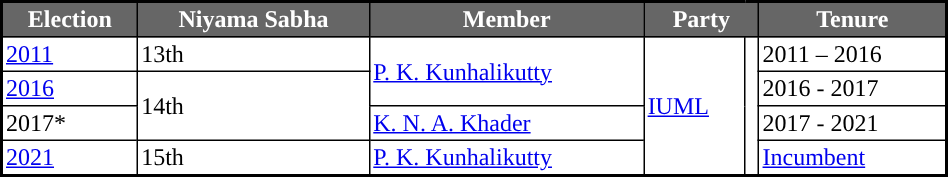<table class="sortable" width="50%" cellpadding="2" cellspacing="0" border="1" style="border-collapse: collapse; border: 2px #000000 solid; font-size: x-big;">
<tr>
<th style="background-color:#666666; color:white">Election</th>
<th style="background-color:#666666; color:white">Niyama Sabha</th>
<th style="background-color:#666666; color:white">Member</th>
<th style="background-color:#666666; color:white" colspan="2">Party</th>
<th style="background-color:#666666; color:white">Tenure</th>
</tr>
<tr>
<td><a href='#'>2011</a></td>
<td>13th</td>
<td rowspan="2"><a href='#'>P. K. Kunhalikutty</a></td>
<td rowspan="4"><a href='#'>IUML</a></td>
<td rowspan="4" width="4px" style="background-color: "></td>
<td>2011 – 2016</td>
</tr>
<tr>
<td><a href='#'>2016</a></td>
<td rowspan="2">14th</td>
<td>2016 - 2017</td>
</tr>
<tr>
<td>2017*</td>
<td><a href='#'>K. N. A. Khader</a></td>
<td>2017 - 2021</td>
</tr>
<tr>
<td><a href='#'>2021</a></td>
<td>15th</td>
<td><a href='#'>P. K. Kunhalikutty</a></td>
<td><a href='#'>Incumbent</a></td>
</tr>
</table>
